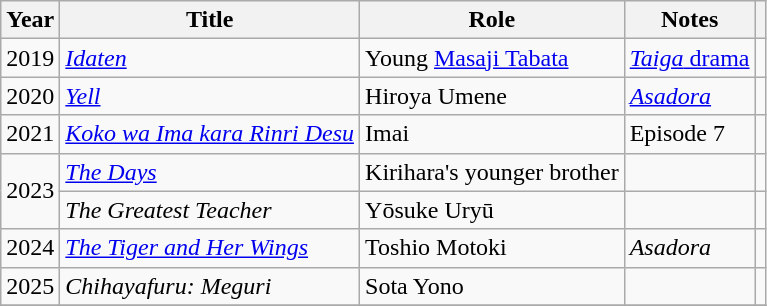<table class="wikitable sortable">
<tr>
<th>Year</th>
<th>Title</th>
<th>Role</th>
<th class="unsortable">Notes</th>
<th class="unsortable"></th>
</tr>
<tr>
<td>2019</td>
<td><em><a href='#'>Idaten</a></em></td>
<td>Young <a href='#'>Masaji Tabata</a></td>
<td><a href='#'><em>Taiga</em> drama</a></td>
<td></td>
</tr>
<tr>
<td>2020</td>
<td><em><a href='#'>Yell</a></em></td>
<td>Hiroya Umene</td>
<td><em><a href='#'>Asadora</a></em></td>
<td></td>
</tr>
<tr>
<td>2021</td>
<td><em><a href='#'>Koko wa Ima kara Rinri Desu</a></em></td>
<td>Imai</td>
<td>Episode 7</td>
<td></td>
</tr>
<tr>
<td rowspan=2>2023</td>
<td><em><a href='#'>The Days</a></em></td>
<td>Kirihara's younger brother</td>
<td></td>
<td></td>
</tr>
<tr>
<td><em>The Greatest Teacher</em></td>
<td>Yōsuke Uryū</td>
<td></td>
<td></td>
</tr>
<tr>
<td>2024</td>
<td><em><a href='#'>The Tiger and Her Wings</a></em></td>
<td>Toshio Motoki</td>
<td><em>Asadora</em></td>
<td></td>
</tr>
<tr>
<td>2025</td>
<td><em>Chihayafuru: Meguri</em></td>
<td>Sota Yono</td>
<td></td>
<td></td>
</tr>
<tr>
</tr>
</table>
